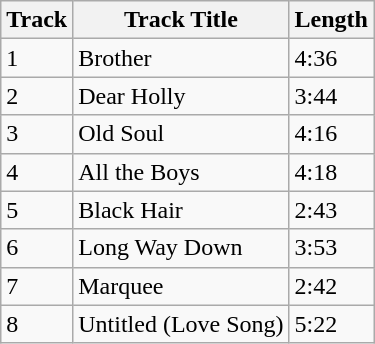<table class="wikitable">
<tr>
<th>Track</th>
<th>Track Title</th>
<th>Length</th>
</tr>
<tr>
<td>1</td>
<td>Brother</td>
<td>4:36</td>
</tr>
<tr>
<td>2</td>
<td>Dear Holly</td>
<td>3:44</td>
</tr>
<tr>
<td>3</td>
<td>Old Soul</td>
<td>4:16</td>
</tr>
<tr>
<td>4</td>
<td>All the Boys</td>
<td>4:18</td>
</tr>
<tr>
<td>5</td>
<td>Black Hair</td>
<td>2:43</td>
</tr>
<tr>
<td>6</td>
<td>Long Way Down</td>
<td>3:53</td>
</tr>
<tr>
<td>7</td>
<td>Marquee</td>
<td>2:42</td>
</tr>
<tr>
<td>8</td>
<td>Untitled (Love Song)</td>
<td>5:22</td>
</tr>
</table>
